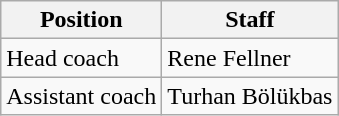<table class="wikitable" style="text-align:center;">
<tr>
<th>Position</th>
<th>Staff</th>
</tr>
<tr>
<td style="text-align:left;">Head coach</td>
<td style="text-align:left;"> Rene Fellner</td>
</tr>
<tr>
<td style="text-align:left;">Assistant coach</td>
<td style="text-align:left;"> Turhan Bölükbas</td>
</tr>
</table>
